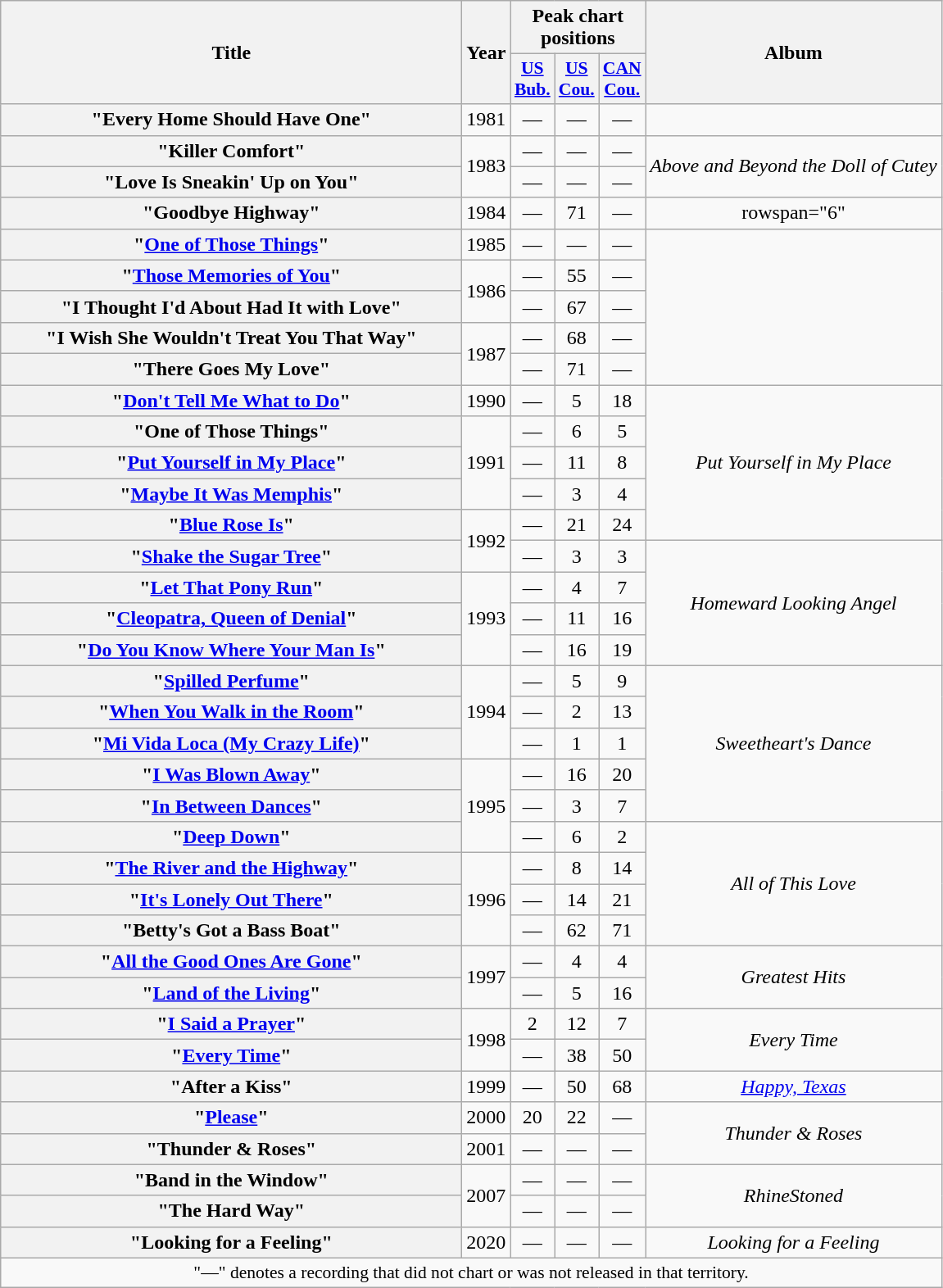<table class="wikitable plainrowheaders" style="text-align:center;" border="1">
<tr>
<th scope="col" rowspan="2" style="width:23em;">Title</th>
<th scope="col" rowspan="2">Year</th>
<th scope="col" colspan="3">Peak chart<br>positions</th>
<th scope="col" rowspan="2">Album</th>
</tr>
<tr>
<th scope="col" style="width:2em;font-size:90%;"><a href='#'>US<br>Bub.</a><br></th>
<th scope="col" style="width:2em;font-size:90%;"><a href='#'>US<br>Cou.</a><br></th>
<th scope="col" style="width:2em;font-size:90%;"><a href='#'>CAN<br>Cou.</a><br></th>
</tr>
<tr>
<th scope="row">"Every Home Should Have One"</th>
<td>1981</td>
<td>—</td>
<td>—</td>
<td>—</td>
<td></td>
</tr>
<tr>
<th scope="row">"Killer Comfort"</th>
<td rowspan="2">1983</td>
<td>—</td>
<td>—</td>
<td>—</td>
<td rowspan="2"><em>Above and Beyond the Doll of Cutey</em></td>
</tr>
<tr>
<th scope="row">"Love Is Sneakin' Up on You"</th>
<td>—</td>
<td>—</td>
<td>—</td>
</tr>
<tr>
<th scope="row">"Goodbye Highway"</th>
<td>1984</td>
<td>—</td>
<td>71</td>
<td>—</td>
<td>rowspan="6" </td>
</tr>
<tr>
<th scope="row">"<a href='#'>One of Those Things</a>"</th>
<td>1985</td>
<td>—</td>
<td>—</td>
<td>—</td>
</tr>
<tr>
<th scope="row">"<a href='#'>Those Memories of You</a>"</th>
<td rowspan="2">1986</td>
<td>—</td>
<td>55</td>
<td>—</td>
</tr>
<tr>
<th scope="row">"I Thought I'd About Had It with Love"</th>
<td>—</td>
<td>67</td>
<td>—</td>
</tr>
<tr>
<th scope="row">"I Wish She Wouldn't Treat You That Way"</th>
<td rowspan="2">1987</td>
<td>—</td>
<td>68</td>
<td>—</td>
</tr>
<tr>
<th scope="row">"There Goes My Love"</th>
<td>—</td>
<td>71</td>
<td>—</td>
</tr>
<tr>
<th scope="row">"<a href='#'>Don't Tell Me What to Do</a>"</th>
<td>1990</td>
<td>—</td>
<td>5</td>
<td>18</td>
<td rowspan="5"><em>Put Yourself in My Place</em></td>
</tr>
<tr>
<th scope="row">"One of Those Things"</th>
<td rowspan="3">1991</td>
<td>—</td>
<td>6</td>
<td>5</td>
</tr>
<tr>
<th scope="row">"<a href='#'>Put Yourself in My Place</a>"</th>
<td>—</td>
<td>11</td>
<td>8</td>
</tr>
<tr>
<th scope="row">"<a href='#'>Maybe It Was Memphis</a>"</th>
<td>—</td>
<td>3</td>
<td>4</td>
</tr>
<tr>
<th scope="row">"<a href='#'>Blue Rose Is</a>"</th>
<td rowspan="2">1992</td>
<td>—</td>
<td>21</td>
<td>24</td>
</tr>
<tr>
<th scope="row">"<a href='#'>Shake the Sugar Tree</a>"</th>
<td>—</td>
<td>3</td>
<td>3</td>
<td rowspan="4"><em>Homeward Looking Angel</em></td>
</tr>
<tr>
<th scope="row">"<a href='#'>Let That Pony Run</a>"</th>
<td rowspan="3">1993</td>
<td>—</td>
<td>4</td>
<td>7</td>
</tr>
<tr>
<th scope="row">"<a href='#'>Cleopatra, Queen of Denial</a>"</th>
<td>—</td>
<td>11</td>
<td>16</td>
</tr>
<tr>
<th scope="row">"<a href='#'>Do You Know Where Your Man Is</a>"</th>
<td>—</td>
<td>16</td>
<td>19</td>
</tr>
<tr>
<th scope="row">"<a href='#'>Spilled Perfume</a>"</th>
<td rowspan="3">1994</td>
<td>—</td>
<td>5</td>
<td>9</td>
<td rowspan="5"><em>Sweetheart's Dance</em></td>
</tr>
<tr>
<th scope="row">"<a href='#'>When You Walk in the Room</a>"</th>
<td>—</td>
<td>2</td>
<td>13</td>
</tr>
<tr>
<th scope="row">"<a href='#'>Mi Vida Loca (My Crazy Life)</a>"</th>
<td>—</td>
<td>1</td>
<td>1</td>
</tr>
<tr>
<th scope="row">"<a href='#'>I Was Blown Away</a>"</th>
<td rowspan="3">1995</td>
<td>—</td>
<td>16</td>
<td>20</td>
</tr>
<tr>
<th scope="row">"<a href='#'>In Between Dances</a>"</th>
<td>—</td>
<td>3</td>
<td>7</td>
</tr>
<tr>
<th scope="row">"<a href='#'>Deep Down</a>"</th>
<td>—</td>
<td>6</td>
<td>2</td>
<td rowspan="4"><em>All of This Love</em></td>
</tr>
<tr>
<th scope="row">"<a href='#'>The River and the Highway</a>"</th>
<td rowspan="3">1996</td>
<td>—</td>
<td>8</td>
<td>14</td>
</tr>
<tr>
<th scope="row">"<a href='#'>It's Lonely Out There</a>"</th>
<td>—</td>
<td>14</td>
<td>21</td>
</tr>
<tr>
<th scope="row">"Betty's Got a Bass Boat"</th>
<td>—</td>
<td>62</td>
<td>71</td>
</tr>
<tr>
<th scope="row">"<a href='#'>All the Good Ones Are Gone</a>"</th>
<td rowspan="2">1997</td>
<td>—</td>
<td>4</td>
<td>4</td>
<td rowspan="2"><em>Greatest Hits</em></td>
</tr>
<tr>
<th scope="row">"<a href='#'>Land of the Living</a>"</th>
<td>—</td>
<td>5</td>
<td>16</td>
</tr>
<tr>
<th scope="row">"<a href='#'>I Said a Prayer</a>"</th>
<td rowspan="2">1998</td>
<td>2</td>
<td>12</td>
<td>7</td>
<td rowspan="2"><em>Every Time</em></td>
</tr>
<tr>
<th scope="row">"<a href='#'>Every Time</a>"</th>
<td>—</td>
<td>38</td>
<td>50</td>
</tr>
<tr>
<th scope="row">"After a Kiss"</th>
<td>1999</td>
<td>—</td>
<td>50</td>
<td>68</td>
<td><em><a href='#'>Happy, Texas</a></em> </td>
</tr>
<tr>
<th scope="row">"<a href='#'>Please</a>"</th>
<td>2000</td>
<td>20</td>
<td>22</td>
<td>—</td>
<td rowspan="2"><em>Thunder & Roses</em></td>
</tr>
<tr>
<th scope="row">"Thunder & Roses"</th>
<td>2001</td>
<td>—</td>
<td>—</td>
<td>—</td>
</tr>
<tr>
<th scope="row">"Band in the Window"</th>
<td rowspan="2">2007</td>
<td>—</td>
<td>—</td>
<td>—</td>
<td rowspan="2"><em>RhineStoned</em></td>
</tr>
<tr>
<th scope="row">"The Hard Way"</th>
<td>—</td>
<td>—</td>
<td>—</td>
</tr>
<tr>
<th scope="row">"Looking for a Feeling"</th>
<td>2020</td>
<td>—</td>
<td>—</td>
<td>—</td>
<td><em>Looking for a Feeling</em></td>
</tr>
<tr>
<td colspan="6" style="font-size:90%">"—" denotes a recording that did not chart or was not released in that territory.</td>
</tr>
</table>
